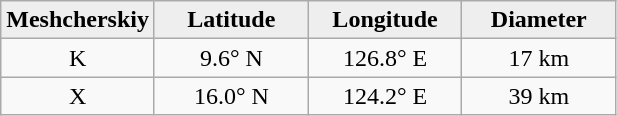<table class="wikitable">
<tr>
<th width="25%" style="background:#eeeeee;">Meshcherskiy</th>
<th width="25%" style="background:#eeeeee;">Latitude</th>
<th width="25%" style="background:#eeeeee;">Longitude</th>
<th width="25%" style="background:#eeeeee;">Diameter</th>
</tr>
<tr>
<td align="center">K</td>
<td align="center">9.6° N</td>
<td align="center">126.8° E</td>
<td align="center">17 km</td>
</tr>
<tr>
<td align="center">X</td>
<td align="center">16.0° N</td>
<td align="center">124.2° E</td>
<td align="center">39 km</td>
</tr>
</table>
